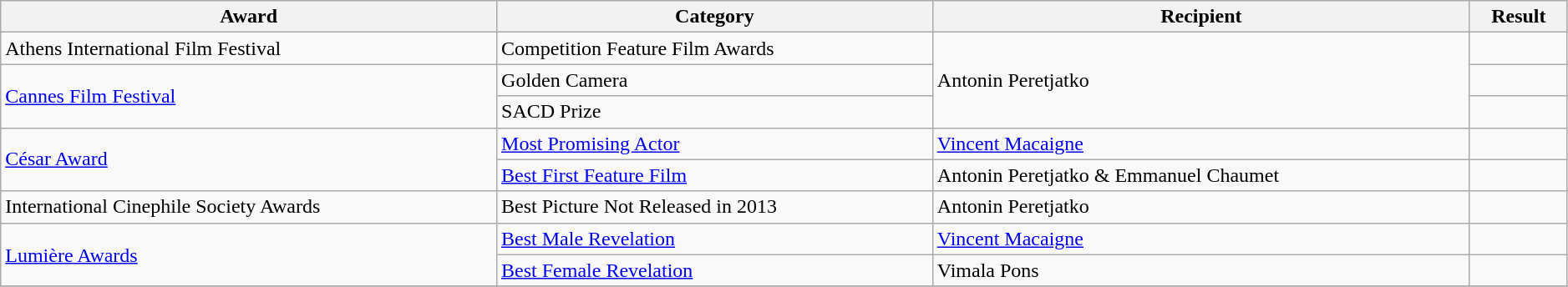<table class="wikitable" style="width:99%;">
<tr>
<th>Award</th>
<th>Category</th>
<th>Recipient</th>
<th>Result</th>
</tr>
<tr>
<td>Athens International Film Festival</td>
<td>Competition Feature Film Awards</td>
<td rowspan=3>Antonin Peretjatko</td>
<td></td>
</tr>
<tr>
<td rowspan=2><a href='#'>Cannes Film Festival</a></td>
<td>Golden Camera</td>
<td></td>
</tr>
<tr>
<td>SACD Prize</td>
<td></td>
</tr>
<tr>
<td rowspan=2><a href='#'>César Award</a></td>
<td><a href='#'>Most Promising Actor</a></td>
<td><a href='#'>Vincent Macaigne</a></td>
<td></td>
</tr>
<tr>
<td><a href='#'>Best First Feature Film</a></td>
<td>Antonin Peretjatko & Emmanuel Chaumet</td>
<td></td>
</tr>
<tr>
<td>International Cinephile Society Awards</td>
<td>Best Picture Not Released in 2013</td>
<td>Antonin Peretjatko</td>
<td></td>
</tr>
<tr>
<td rowspan=2><a href='#'>Lumière Awards</a></td>
<td><a href='#'>Best Male Revelation</a></td>
<td><a href='#'>Vincent Macaigne</a></td>
<td></td>
</tr>
<tr>
<td><a href='#'>Best Female Revelation</a></td>
<td>Vimala Pons</td>
<td></td>
</tr>
<tr>
</tr>
</table>
